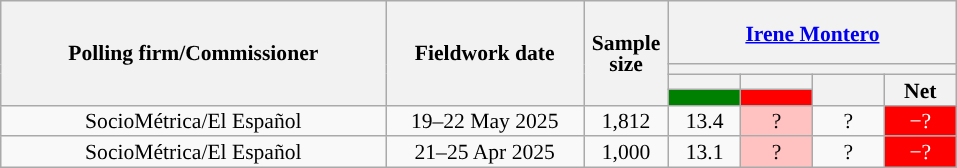<table class="wikitable collapsible collapsed" style="text-align:center; font-size:90%; line-height:14px;">
<tr style="height:42px;">
<th style="width:250px;" rowspan="4">Polling firm/Commissioner</th>
<th style="width:125px;" rowspan="4">Fieldwork date</th>
<th style="width:50px;" rowspan="4">Sample size</th>
<th style="width:185px;" colspan="4"><a href='#'>Irene Montero</a><br></th>
</tr>
<tr>
<th colspan="4" style="background:"></th>
</tr>
<tr>
<th style="width:30px;"></th>
<th style="width:30px;"></th>
<th style="width:30px;" rowspan="2"></th>
<th style="width:30px;" rowspan="2">Net</th>
</tr>
<tr>
<th style="color:inherit;background:#008000;"></th>
<th style="color:inherit;background:#FF0000;"></th>
</tr>
<tr>
<td>SocioMétrica/El Español</td>
<td>19–22 May 2025</td>
<td>1,812</td>
<td>13.4</td>
<td style="background:#FFC2C1;">?</td>
<td>?</td>
<td style="background:#FF0000; color:white;">−?</td>
</tr>
<tr>
<td>SocioMétrica/El Español</td>
<td>21–25 Apr 2025</td>
<td>1,000</td>
<td>13.1</td>
<td style="background:#FFC2C1;">?</td>
<td>?</td>
<td style="background:#FF0000; color:white;">−?</td>
</tr>
</table>
